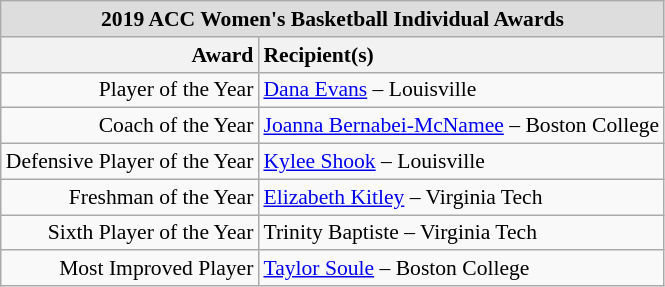<table class="wikitable" style="white-space:nowrap; font-size:90%;">
<tr>
<td colspan="2" style="text-align:center; background:#ddd;"><strong>2019 ACC Women's Basketball Individual Awards</strong></td>
</tr>
<tr>
<th style="text-align:right;">Award</th>
<th style="text-align:left;">Recipient(s)</th>
</tr>
<tr>
<td style="text-align:right;">Player of the Year</td>
<td style="text-align:left;"><a href='#'>Dana Evans</a> – Louisville</td>
</tr>
<tr>
<td style="text-align:right;">Coach of the Year</td>
<td style="text-align:left;"><a href='#'>Joanna Bernabei-McNamee</a> – Boston College</td>
</tr>
<tr>
<td style="text-align:right;">Defensive Player of the Year</td>
<td style="text-align:left;"><a href='#'>Kylee Shook</a> – Louisville</td>
</tr>
<tr>
<td style="text-align:right;">Freshman of the Year</td>
<td style="text-align:left;"><a href='#'>Elizabeth Kitley</a> – Virginia Tech</td>
</tr>
<tr>
<td style="text-align:right;">Sixth Player of the Year</td>
<td style="text-align:left;">Trinity Baptiste – Virginia Tech</td>
</tr>
<tr>
<td style="text-align:right;">Most Improved Player</td>
<td style="text-align:left;"><a href='#'>Taylor Soule</a> – Boston College</td>
</tr>
</table>
